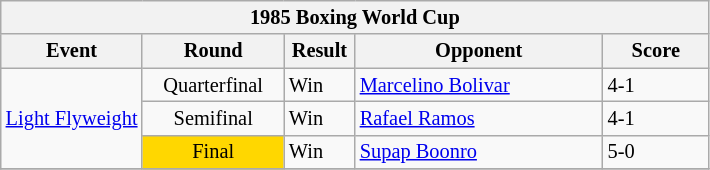<table style="font-size: 85%" class="wikitable">
<tr>
<th colspan=5>1985 Boxing World Cup</th>
</tr>
<tr>
<th style="width: 20%">Event</th>
<th style="width: 20%">Round</th>
<th style="width: 10%">Result</th>
<th style="width: 35%">Opponent</th>
<th style="width: 15%">Score</th>
</tr>
<tr>
<td rowspan=3 style="text-align:center;"><a href='#'>Light Flyweight</a></td>
<td style="text-align:center">Quarterfinal</td>
<td>Win</td>
<td> <a href='#'>Marcelino Bolivar</a></td>
<td>4-1</td>
</tr>
<tr>
<td style="text-align:center">Semifinal</td>
<td>Win</td>
<td> <a href='#'>Rafael Ramos</a></td>
<td>4-1</td>
</tr>
<tr>
<td style="background:gold; text-align:center;">Final</td>
<td>Win</td>
<td> <a href='#'>Supap Boonro</a></td>
<td>5-0</td>
</tr>
<tr>
</tr>
</table>
